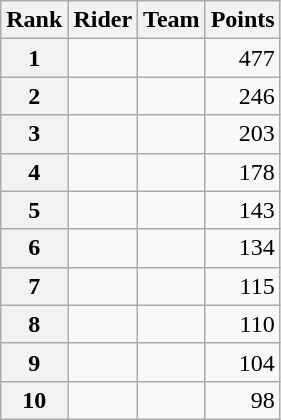<table class="wikitable">
<tr>
<th scope="col">Rank</th>
<th scope="col">Rider</th>
<th scope="col">Team</th>
<th scope="col">Points</th>
</tr>
<tr>
<th scope="row">1</th>
<td> </td>
<td></td>
<td style="text-align:right;">477</td>
</tr>
<tr>
<th scope="row">2</th>
<td></td>
<td></td>
<td style="text-align:right;">246</td>
</tr>
<tr>
<th scope="row">3</th>
<td></td>
<td></td>
<td style="text-align:right;">203</td>
</tr>
<tr>
<th scope="row">4</th>
<td></td>
<td></td>
<td style="text-align:right;">178</td>
</tr>
<tr>
<th scope="row">5</th>
<td> </td>
<td></td>
<td style="text-align:right;">143</td>
</tr>
<tr>
<th scope="row">6</th>
<td></td>
<td></td>
<td style="text-align:right;">134</td>
</tr>
<tr>
<th scope="row">7</th>
<td></td>
<td></td>
<td style="text-align:right;">115</td>
</tr>
<tr>
<th scope="row">8</th>
<td> </td>
<td></td>
<td style="text-align:right;">110</td>
</tr>
<tr>
<th scope="row">9</th>
<td></td>
<td></td>
<td style="text-align:right;">104</td>
</tr>
<tr>
<th scope="row">10</th>
<td> </td>
<td></td>
<td style="text-align:right;">98</td>
</tr>
</table>
